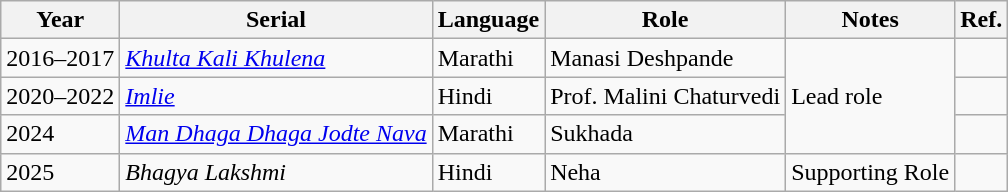<table class="wikitable">
<tr>
<th>Year</th>
<th>Serial</th>
<th>Language</th>
<th>Role</th>
<th>Notes</th>
<th>Ref.</th>
</tr>
<tr>
<td>2016–2017</td>
<td><em><a href='#'>Khulta Kali Khulena</a></em></td>
<td>Marathi</td>
<td>Manasi Deshpande</td>
<td rowspan="3">Lead role</td>
<td></td>
</tr>
<tr>
<td>2020–2022</td>
<td><em><a href='#'>Imlie</a></em></td>
<td>Hindi</td>
<td>Prof. Malini Chaturvedi</td>
<td></td>
</tr>
<tr>
<td>2024</td>
<td><em><a href='#'>Man Dhaga Dhaga Jodte Nava</a></em></td>
<td>Marathi</td>
<td>Sukhada</td>
<td></td>
</tr>
<tr>
<td>2025</td>
<td><em>Bhagya Lakshmi</em></td>
<td>Hindi</td>
<td>Neha</td>
<td>Supporting Role</td>
<td></td>
</tr>
</table>
